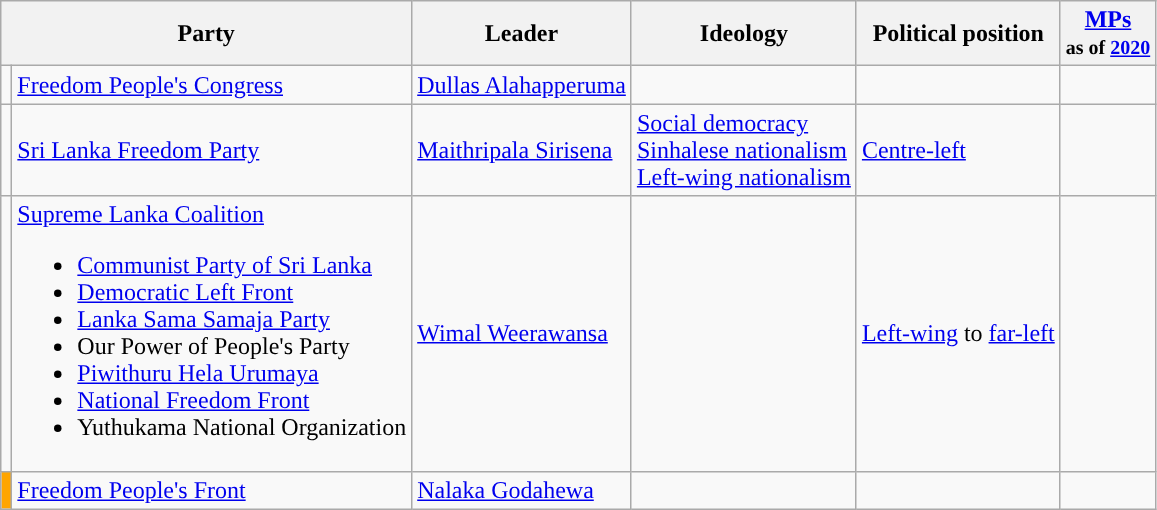<table class="wikitable sortable">
<tr>
<th align="left" colspan="2">Party</th>
<th>Leader</th>
<th>Ideology</th>
<th>Political position</th>
<th><a href='#'>MPs</a><br><small>as of <a href='#'>2020</a></small></th>
</tr>
<tr>
<td></td>
<td style="text-align:left;"><a href='#'>Freedom People's Congress</a></td>
<td><a href='#'>Dullas Alahapperuma</a></td>
<td></td>
<td></td>
<td></td>
</tr>
<tr>
<td bgcolor=></td>
<td style="text-align:left;"><a href='#'>Sri Lanka Freedom Party</a></td>
<td><a href='#'>Maithripala Sirisena</a></td>
<td><a href='#'>Social democracy</a><br><a href='#'>Sinhalese nationalism</a><br><a href='#'>Left-wing nationalism</a></td>
<td><a href='#'>Centre-left</a></td>
<td></td>
</tr>
<tr>
<td bgcolor=></td>
<td style="text-align:left;"><a href='#'>Supreme Lanka Coalition</a><br><ul><li><a href='#'>Communist Party of Sri Lanka</a></li><li><a href='#'>Democratic Left Front</a></li><li><a href='#'>Lanka Sama Samaja Party</a></li><li>Our Power of People's Party</li><li><a href='#'>Piwithuru Hela Urumaya</a></li><li><a href='#'>National Freedom Front</a></li><li>Yuthukama National Organization</li></ul></td>
<td><a href='#'>Wimal Weerawansa</a></td>
<td></td>
<td><a href='#'>Left-wing</a> to <a href='#'>far-left</a></td>
<td></td>
</tr>
<tr>
<td bgcolor=orange></td>
<td style="text-align:left;"><a href='#'>Freedom People's Front</a></td>
<td><a href='#'>Nalaka Godahewa</a></td>
<td></td>
<td></td>
<td></td>
</tr>
</table>
